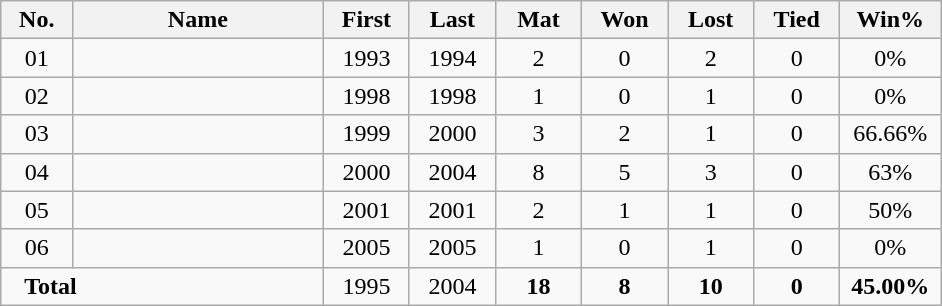<table class="wikitable sortable sticky-header" style="margin: 1em auto 1em auto">
<tr>
<th width="40">No.</th>
<th width="160">Name</th>
<th width="50">First</th>
<th width="50">Last</th>
<th width="50">Mat</th>
<th width="50">Won</th>
<th width="50">Lost</th>
<th width="50">Tied</th>
<th width="60">Win%</th>
</tr>
<tr align=center>
<td><span>0</span>1</td>
<td align=left></td>
<td>1993</td>
<td>1994</td>
<td>2</td>
<td>0</td>
<td>2</td>
<td>0</td>
<td>0%</td>
</tr>
<tr align=center>
<td><span>0</span>2</td>
<td align=left></td>
<td>1998</td>
<td>1998</td>
<td>1</td>
<td>0</td>
<td>1</td>
<td>0</td>
<td>0%</td>
</tr>
<tr align=center>
<td><span>0</span>3</td>
<td align=left></td>
<td>1999</td>
<td>2000</td>
<td>3</td>
<td>2</td>
<td>1</td>
<td>0</td>
<td>66.66%</td>
</tr>
<tr align=center>
<td><span>0</span>4</td>
<td align=left></td>
<td>2000</td>
<td>2004</td>
<td>8</td>
<td>5</td>
<td>3</td>
<td>0</td>
<td>63%</td>
</tr>
<tr align=center>
<td><span>0</span>5</td>
<td align=left></td>
<td>2001</td>
<td>2001</td>
<td>2</td>
<td>1</td>
<td>1</td>
<td>0</td>
<td>50%</td>
</tr>
<tr align=center>
<td><span>0</span>6</td>
<td align=left></td>
<td>2005</td>
<td>2005</td>
<td>1</td>
<td>0</td>
<td>1</td>
<td>0</td>
<td>0%</td>
</tr>
<tr class="sortbottom" align=center>
<td colspan=2 align=left><strong>   Total</strong></td>
<td>1995</td>
<td>2004</td>
<td><strong>18</strong></td>
<td><strong>8</strong></td>
<td><strong>10</strong></td>
<td><strong>0</strong></td>
<td><strong>45.00%</strong></td>
</tr>
</table>
